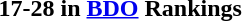<table>
<tr style="vertical-align: top;">
<td><br></td>
<td><br><strong>17-28 in <a href='#'>BDO</a> Rankings</strong>
</td>
<td><br></td>
</tr>
</table>
